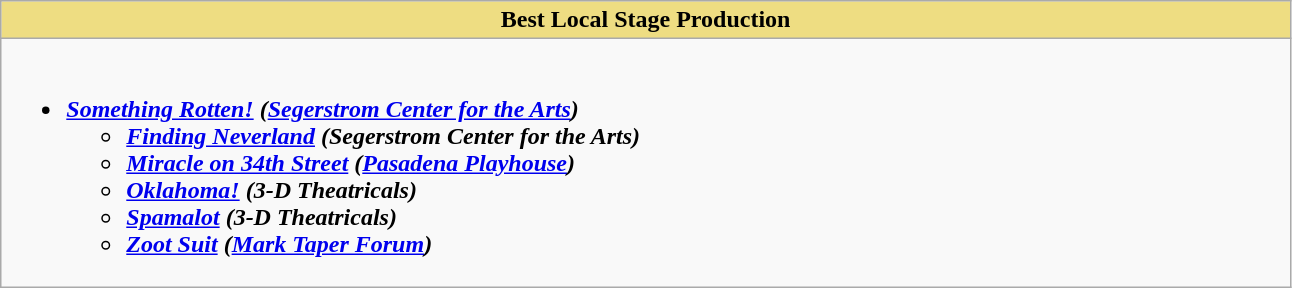<table class=wikitable>
<tr>
<th style="background:#EEDD82; width:50%">Best Local Stage Production</th>
</tr>
<tr>
<td valign="top"><br><ul><li><strong><em><a href='#'>Something Rotten!</a><em> (<a href='#'>Segerstrom Center for the Arts</a>)<strong><ul><li></em><a href='#'>Finding Neverland</a><em> (Segerstrom Center for the Arts)</li><li></em><a href='#'>Miracle on 34th Street</a><em> (<a href='#'>Pasadena Playhouse</a>)</li><li></em><a href='#'>Oklahoma!</a><em> (3-D Theatricals)</li><li></em><a href='#'>Spamalot</a><em> (3-D Theatricals)</li><li></em><a href='#'>Zoot Suit</a><em> (<a href='#'>Mark Taper Forum</a>)</li></ul></li></ul></td>
</tr>
</table>
